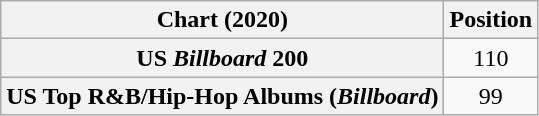<table class="wikitable sortable plainrowheaders" style="text-align:center">
<tr>
<th scope="col">Chart (2020)</th>
<th scope="col">Position</th>
</tr>
<tr>
<th scope="row">US <em>Billboard</em> 200</th>
<td>110</td>
</tr>
<tr>
<th scope="row">US Top R&B/Hip-Hop Albums (<em>Billboard</em>)</th>
<td>99</td>
</tr>
</table>
